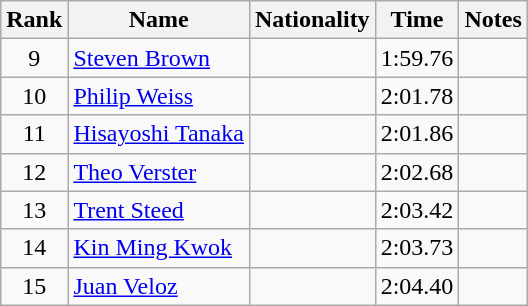<table class="wikitable sortable" style="text-align:center">
<tr>
<th>Rank</th>
<th>Name</th>
<th>Nationality</th>
<th>Time</th>
<th>Notes</th>
</tr>
<tr>
<td>9</td>
<td align=left><a href='#'>Steven Brown</a></td>
<td align=left></td>
<td>1:59.76</td>
<td></td>
</tr>
<tr>
<td>10</td>
<td align=left><a href='#'>Philip Weiss</a></td>
<td align=left></td>
<td>2:01.78</td>
<td></td>
</tr>
<tr>
<td>11</td>
<td align=left><a href='#'>Hisayoshi Tanaka</a></td>
<td align=left></td>
<td>2:01.86</td>
<td></td>
</tr>
<tr>
<td>12</td>
<td align=left><a href='#'>Theo Verster</a></td>
<td align=left></td>
<td>2:02.68</td>
<td></td>
</tr>
<tr>
<td>13</td>
<td align=left><a href='#'>Trent Steed</a></td>
<td align=left></td>
<td>2:03.42</td>
<td></td>
</tr>
<tr>
<td>14</td>
<td align=left><a href='#'>Kin Ming Kwok</a></td>
<td align=left></td>
<td>2:03.73</td>
<td></td>
</tr>
<tr>
<td>15</td>
<td align=left><a href='#'>Juan Veloz</a></td>
<td align=left></td>
<td>2:04.40</td>
<td></td>
</tr>
</table>
